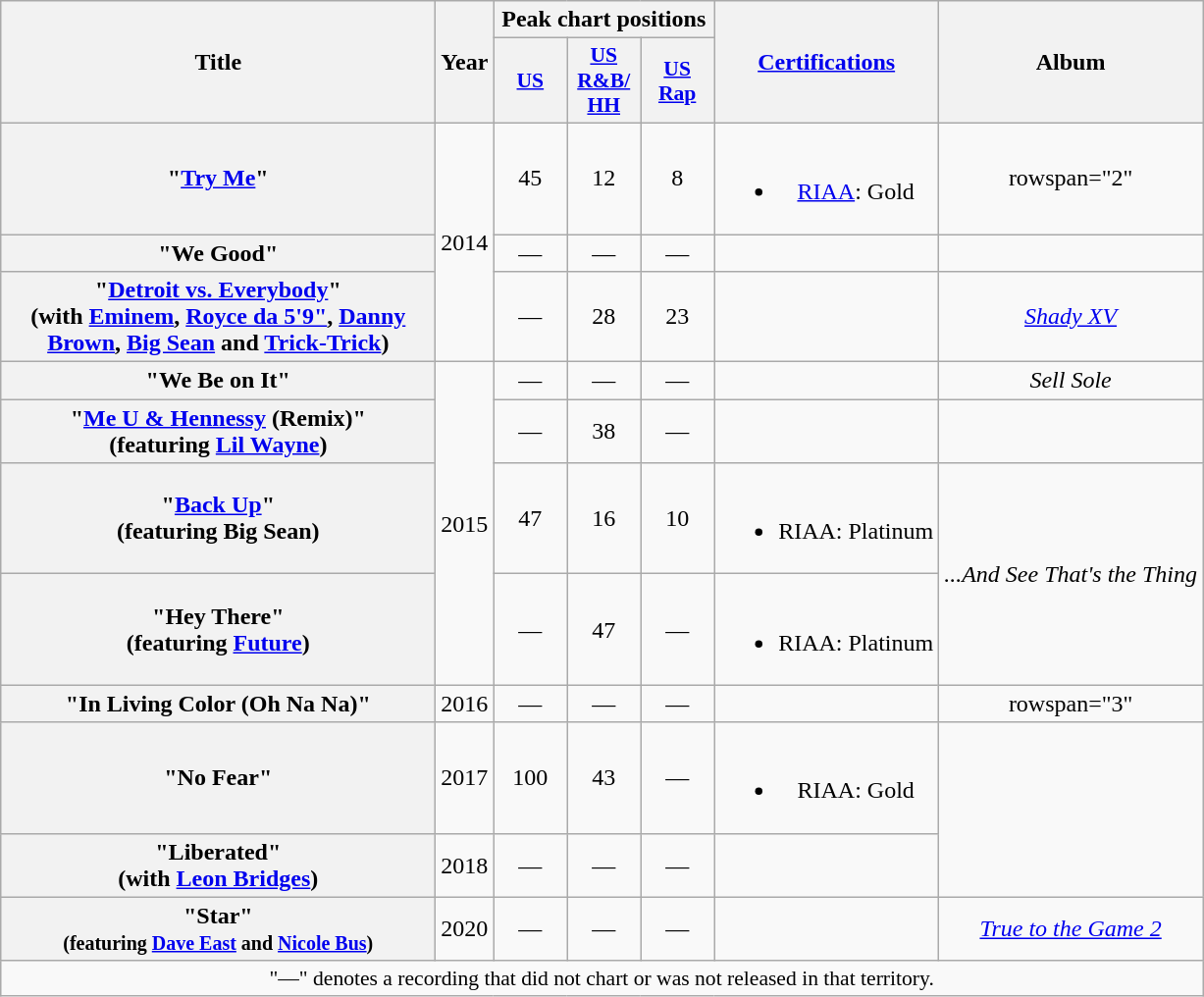<table class="wikitable plainrowheaders" style="text-align:center;">
<tr>
<th scope="col" rowspan="2" style="width:18em">Title</th>
<th scope="col" rowspan="2">Year</th>
<th scope="col" colspan="3">Peak chart positions</th>
<th scope="col" rowspan="2"><a href='#'>Certifications</a></th>
<th scope="col" rowspan="2">Album</th>
</tr>
<tr>
<th scope="col" style="width:3em;font-size:90%;"><a href='#'>US</a><br></th>
<th scope="col" style="width:3em;font-size:90%;"><a href='#'>US<br>R&B/<br>HH</a><br></th>
<th scope="col" style="width:3em;font-size:90%;"><a href='#'>US<br>Rap</a><br></th>
</tr>
<tr>
<th scope="row">"<a href='#'>Try Me</a>"</th>
<td rowspan="3">2014</td>
<td>45</td>
<td>12</td>
<td>8</td>
<td><br><ul><li><a href='#'>RIAA</a>: Gold</li></ul></td>
<td>rowspan="2" </td>
</tr>
<tr>
<th scope="row">"We Good"</th>
<td>—</td>
<td>—</td>
<td>—</td>
<td></td>
</tr>
<tr>
<th scope="row">"<a href='#'>Detroit vs. Everybody</a>"<br><span>(with <a href='#'>Eminem</a>, <a href='#'>Royce da 5'9"</a>, <a href='#'>Danny Brown</a>, <a href='#'>Big Sean</a> and <a href='#'>Trick-Trick</a>)</span></th>
<td>—</td>
<td>28</td>
<td>23</td>
<td></td>
<td><em><a href='#'>Shady XV</a></em></td>
</tr>
<tr>
<th scope="row">"We Be on It"</th>
<td rowspan="4">2015</td>
<td>—</td>
<td>—</td>
<td>—</td>
<td></td>
<td><em>Sell Sole</em></td>
</tr>
<tr>
<th scope="row">"<a href='#'>Me U & Hennessy</a> (Remix)"<br><span>(featuring <a href='#'>Lil Wayne</a>)</span></th>
<td>—</td>
<td>38</td>
<td>—</td>
<td></td>
<td></td>
</tr>
<tr>
<th scope="row">"<a href='#'>Back Up</a>"<br><span>(featuring Big Sean)</span></th>
<td>47</td>
<td>16</td>
<td>10</td>
<td><br><ul><li>RIAA: Platinum</li></ul></td>
<td rowspan="2"><em>...And See That's the Thing</em></td>
</tr>
<tr>
<th scope="row">"Hey There"<br><span>(featuring <a href='#'>Future</a>)</span></th>
<td>—</td>
<td>47</td>
<td>—</td>
<td><br><ul><li>RIAA: Platinum</li></ul></td>
</tr>
<tr>
<th scope="row">"In Living Color (Oh Na Na)"</th>
<td>2016</td>
<td>—</td>
<td>—</td>
<td>—</td>
<td></td>
<td>rowspan="3" </td>
</tr>
<tr>
<th scope="row">"No Fear"</th>
<td>2017</td>
<td>100</td>
<td>43</td>
<td>—</td>
<td><br><ul><li>RIAA: Gold</li></ul></td>
</tr>
<tr>
<th scope="row">"Liberated"<br><span>(with <a href='#'>Leon Bridges</a>)</span></th>
<td>2018</td>
<td>—</td>
<td>—</td>
<td>—</td>
<td></td>
</tr>
<tr>
<th scope="row">"Star"<br><small>(featuring <a href='#'>Dave East</a> and <a href='#'>Nicole Bus</a>)</small></th>
<td>2020</td>
<td>—</td>
<td>—</td>
<td>—</td>
<td></td>
<td><em><a href='#'>True to the Game 2</a></em></td>
</tr>
<tr>
<td colspan="7" style="font-size:90%">"—" denotes a recording that did not chart or was not released in that territory.</td>
</tr>
</table>
